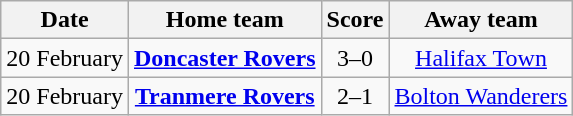<table class="wikitable" style="text-align: center">
<tr>
<th>Date</th>
<th>Home team</th>
<th>Score</th>
<th>Away team</th>
</tr>
<tr>
<td>20 February</td>
<td><strong><a href='#'>Doncaster Rovers</a></strong></td>
<td>3–0</td>
<td><a href='#'>Halifax Town</a></td>
</tr>
<tr>
<td>20 February</td>
<td><strong><a href='#'>Tranmere Rovers</a></strong></td>
<td>2–1</td>
<td><a href='#'>Bolton Wanderers</a></td>
</tr>
</table>
